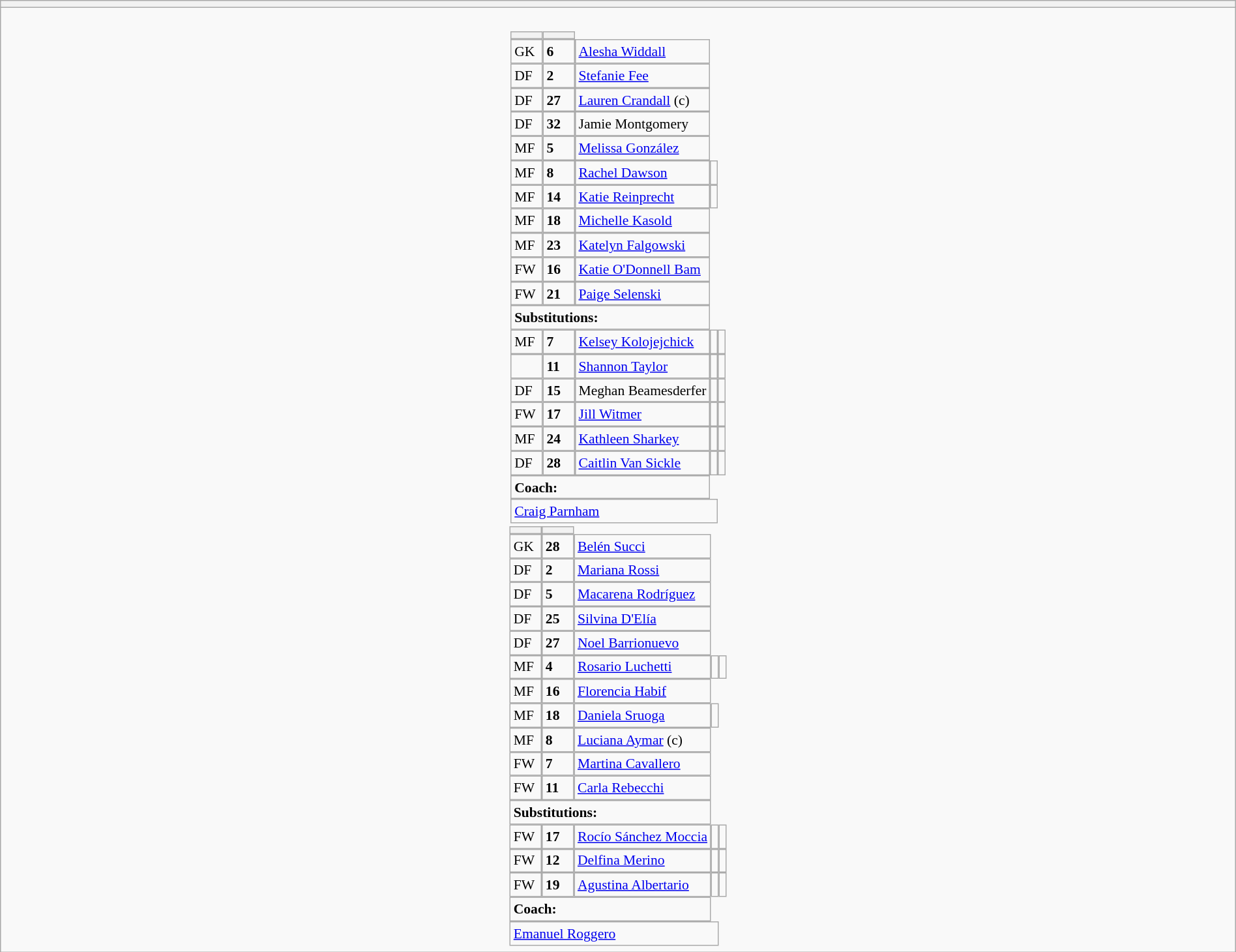<table style="width:100%" class="wikitable collapsible collapsed">
<tr>
<th> </th>
</tr>
<tr>
<td><br>






<table style="font-size:90%; margin:0.2em auto;" cellspacing="0" cellpadding="0">
<tr>
<th width="25"></th>
<th width="25"></th>
</tr>
<tr>
<td>GK</td>
<td><strong>6</strong></td>
<td><a href='#'>Alesha Widdall</a></td>
</tr>
<tr>
<td>DF</td>
<td><strong>2</strong></td>
<td><a href='#'>Stefanie Fee</a></td>
</tr>
<tr>
<td>DF</td>
<td><strong>27</strong></td>
<td><a href='#'>Lauren Crandall</a> (c)</td>
</tr>
<tr>
<td>DF</td>
<td><strong>32</strong></td>
<td>Jamie Montgomery</td>
</tr>
<tr>
<td>MF</td>
<td><strong>5</strong></td>
<td><a href='#'>Melissa González</a></td>
</tr>
<tr>
<td>MF</td>
<td><strong>8</strong></td>
<td><a href='#'>Rachel Dawson</a></td>
<td></td>
</tr>
<tr>
<td>MF</td>
<td><strong>14</strong></td>
<td><a href='#'>Katie Reinprecht</a></td>
<td> </td>
</tr>
<tr>
<td>MF</td>
<td><strong>18</strong></td>
<td><a href='#'>Michelle Kasold</a></td>
</tr>
<tr>
<td>MF</td>
<td><strong>23</strong></td>
<td><a href='#'>Katelyn Falgowski</a></td>
</tr>
<tr>
<td>FW</td>
<td><strong>16</strong></td>
<td><a href='#'>Katie O'Donnell Bam</a></td>
</tr>
<tr>
<td>FW</td>
<td><strong>21</strong></td>
<td><a href='#'>Paige Selenski</a></td>
</tr>
<tr>
<td colspan=3><strong>Substitutions:</strong></td>
</tr>
<tr>
<td>MF</td>
<td><strong>7</strong></td>
<td><a href='#'>Kelsey Kolojejchick</a></td>
<td></td>
<td></td>
</tr>
<tr>
<td></td>
<td><strong>11</strong></td>
<td><a href='#'>Shannon Taylor</a></td>
<td></td>
<td></td>
</tr>
<tr>
<td>DF</td>
<td><strong>15</strong></td>
<td>Meghan Beamesderfer</td>
<td></td>
<td></td>
</tr>
<tr>
<td>FW</td>
<td><strong>17</strong></td>
<td><a href='#'>Jill Witmer</a></td>
<td></td>
<td></td>
</tr>
<tr>
<td>MF</td>
<td><strong>24</strong></td>
<td><a href='#'>Kathleen Sharkey</a></td>
<td></td>
<td></td>
</tr>
<tr>
<td>DF</td>
<td><strong>28</strong></td>
<td><a href='#'>Caitlin Van Sickle</a></td>
<td></td>
<td></td>
</tr>
<tr>
<td colspan=3><strong>Coach:</strong></td>
</tr>
<tr>
<td colspan=4> <a href='#'>Craig Parnham</a></td>
</tr>
</table>
<table cellspacing="0" cellpadding="0" style="font-size:90%; margin:0.2em auto;">
<tr>
<th width="25"></th>
<th width="25"></th>
</tr>
<tr>
<td>GK</td>
<td><strong>28</strong></td>
<td><a href='#'>Belén Succi</a></td>
</tr>
<tr>
<td>DF</td>
<td><strong>2</strong></td>
<td><a href='#'>Mariana Rossi</a></td>
</tr>
<tr>
<td>DF</td>
<td><strong>5</strong></td>
<td><a href='#'>Macarena Rodríguez</a></td>
</tr>
<tr>
<td>DF</td>
<td><strong>25</strong></td>
<td><a href='#'>Silvina D'Elía</a></td>
</tr>
<tr>
<td>DF</td>
<td><strong>27</strong></td>
<td><a href='#'>Noel Barrionuevo</a></td>
</tr>
<tr>
<td>MF</td>
<td><strong>4</strong></td>
<td><a href='#'>Rosario Luchetti</a></td>
<td> </td>
<td></td>
</tr>
<tr>
<td>MF</td>
<td><strong>16</strong></td>
<td><a href='#'>Florencia Habif</a></td>
</tr>
<tr>
<td>MF</td>
<td><strong>18</strong></td>
<td><a href='#'>Daniela Sruoga</a></td>
<td></td>
</tr>
<tr>
<td>MF</td>
<td><strong>8</strong></td>
<td><a href='#'>Luciana Aymar</a> (c)</td>
</tr>
<tr>
<td>FW</td>
<td><strong>7</strong></td>
<td><a href='#'>Martina Cavallero</a></td>
</tr>
<tr>
<td>FW</td>
<td><strong>11</strong></td>
<td><a href='#'>Carla Rebecchi</a></td>
</tr>
<tr>
<td colspan=3><strong>Substitutions:</strong></td>
</tr>
<tr>
<td>FW</td>
<td><strong>17</strong></td>
<td><a href='#'>Rocío Sánchez Moccia</a></td>
<td></td>
<td></td>
</tr>
<tr>
<td>FW</td>
<td><strong>12</strong></td>
<td><a href='#'>Delfina Merino</a></td>
<td></td>
<td></td>
</tr>
<tr>
<td>FW</td>
<td><strong>19</strong></td>
<td><a href='#'>Agustina Albertario</a></td>
<td></td>
<td></td>
</tr>
<tr>
<td colspan=3><strong>Coach:</strong></td>
</tr>
<tr>
<td colspan=4> <a href='#'>Emanuel Roggero</a></td>
</tr>
</table>
</td>
</tr>
</table>
